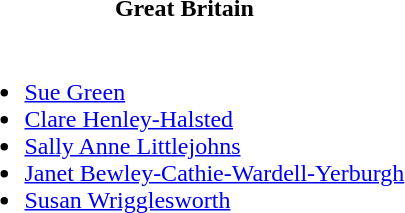<table>
<tr>
<th>Great Britain</th>
</tr>
<tr>
<td><br><ul><li><a href='#'>Sue Green</a></li><li><a href='#'>Clare Henley-Halsted</a></li><li><a href='#'>Sally Anne Littlejohns</a></li><li><a href='#'>Janet Bewley-Cathie-Wardell-Yerburgh</a></li><li><a href='#'>Susan Wrigglesworth</a></li></ul></td>
</tr>
</table>
